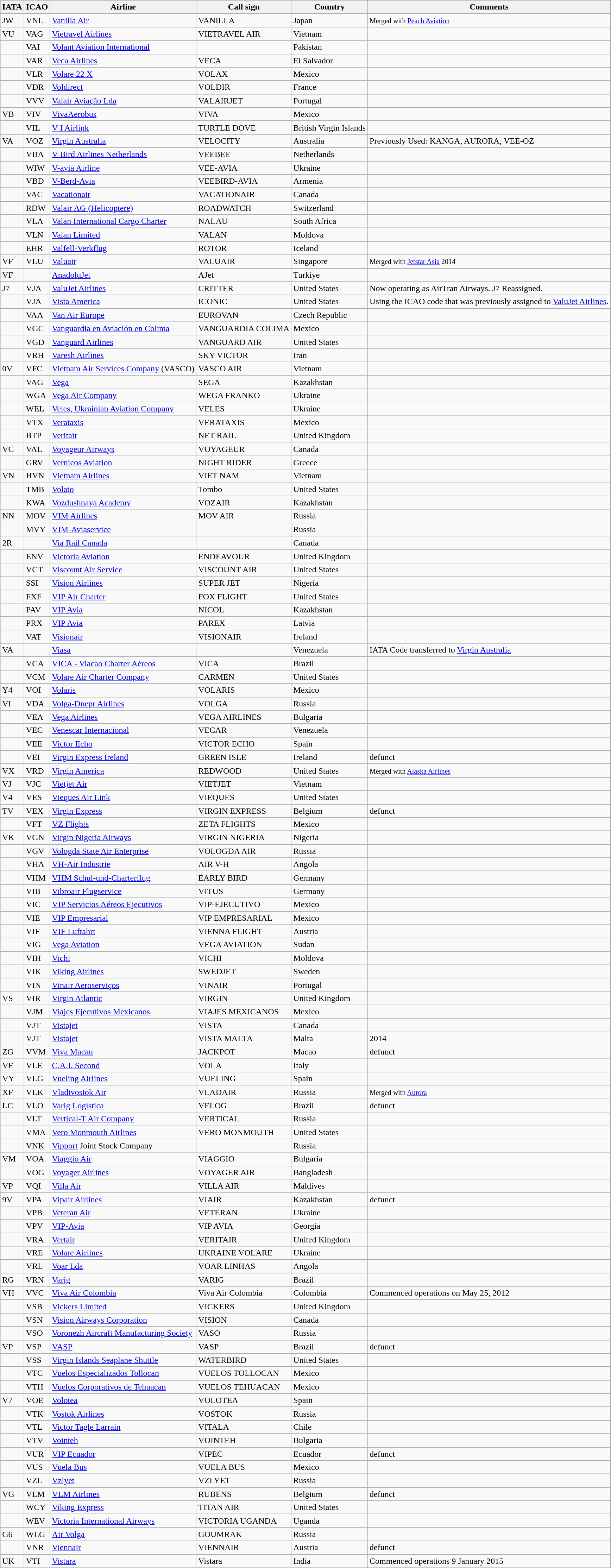<table class="wikitable sortable">
<tr style="background-color:lightgrey;">
<th>IATA</th>
<th>ICAO</th>
<th>Airline</th>
<th>Call sign</th>
<th>Country</th>
<th>Comments<br><onlyinclude></th>
</tr>
<tr>
<td>JW</td>
<td>VNL</td>
<td><a href='#'>Vanilla Air</a></td>
<td>VANILLA</td>
<td>Japan</td>
<td><small>Merged with <a href='#'>Peach Aviation</a></small></td>
</tr>
<tr>
<td>VU</td>
<td>VAG</td>
<td><a href='#'>Vietravel Airlines</a></td>
<td>VIETRAVEL AIR</td>
<td>Vietnam</td>
<td></td>
</tr>
<tr>
<td></td>
<td>VAI</td>
<td><a href='#'>Volant Aviation International</a></td>
<td></td>
<td>Pakistan</td>
<td></td>
</tr>
<tr>
<td></td>
<td>VAR</td>
<td><a href='#'>Veca Airlines</a></td>
<td>VECA</td>
<td>El Salvador</td>
<td></td>
</tr>
<tr>
<td></td>
<td>VLR</td>
<td><a href='#'>Volare 22 X</a></td>
<td>VOLAX</td>
<td>Mexico</td>
<td></td>
</tr>
<tr>
<td></td>
<td>VDR</td>
<td><a href='#'>Voldirect</a></td>
<td>VOLDIR</td>
<td>France</td>
<td></td>
</tr>
<tr>
<td></td>
<td>VVV</td>
<td><a href='#'>Valair Aviação Lda</a></td>
<td>VALAIRJET</td>
<td>Portugal</td>
<td></td>
</tr>
<tr>
<td>VB</td>
<td>VIV</td>
<td><a href='#'>VivaAerobus</a></td>
<td>VIVA</td>
<td>Mexico</td>
<td></td>
</tr>
<tr>
<td></td>
<td>VIL</td>
<td><a href='#'>V I Airlink</a></td>
<td>TURTLE DOVE</td>
<td>British Virgin Islands</td>
<td></td>
</tr>
<tr>
<td>VA</td>
<td>VOZ</td>
<td><a href='#'>Virgin Australia</a></td>
<td>VELOCITY</td>
<td>Australia</td>
<td>Previously Used: KANGA, AURORA, VEE-OZ</td>
</tr>
<tr>
<td></td>
<td>VBA</td>
<td><a href='#'>V Bird Airlines Netherlands</a></td>
<td>VEEBEE</td>
<td>Netherlands</td>
<td></td>
</tr>
<tr>
<td></td>
<td>WIW</td>
<td><a href='#'>V-avia Airline</a></td>
<td>VEE-AVIA</td>
<td>Ukraine</td>
<td></td>
</tr>
<tr>
<td></td>
<td>VBD</td>
<td><a href='#'>V-Berd-Avia</a></td>
<td>VEEBIRD-AVIA</td>
<td>Armenia</td>
<td></td>
</tr>
<tr>
<td></td>
<td>VAC</td>
<td><a href='#'>Vacationair</a></td>
<td>VACATIONAIR</td>
<td>Canada</td>
<td></td>
</tr>
<tr>
<td></td>
<td>RDW</td>
<td><a href='#'>Valair AG (Helicoptere)</a></td>
<td>ROADWATCH</td>
<td>Switzerland</td>
<td></td>
</tr>
<tr>
<td></td>
<td>VLA</td>
<td><a href='#'>Valan International Cargo Charter</a></td>
<td>NALAU</td>
<td>South Africa</td>
<td></td>
</tr>
<tr>
<td></td>
<td>VLN</td>
<td><a href='#'>Valan Limited</a></td>
<td>VALAN</td>
<td>Moldova</td>
<td></td>
</tr>
<tr>
<td></td>
<td>EHR</td>
<td><a href='#'>Valfell-Verkflug</a></td>
<td>ROTOR</td>
<td>Iceland</td>
<td></td>
</tr>
<tr>
<td>VF</td>
<td>VLU</td>
<td><a href='#'>Valuair</a></td>
<td>VALUAIR</td>
<td>Singapore</td>
<td><small>Merged with <a href='#'>Jetstar Asia</a> 2014</small></td>
</tr>
<tr>
<td>VF</td>
<td></td>
<td><a href='#'>AnadoluJet</a></td>
<td>AJet</td>
<td>Turkiye</td>
<td></td>
</tr>
<tr>
<td>J7</td>
<td>VJA</td>
<td><a href='#'>ValuJet Airlines</a></td>
<td>CRITTER</td>
<td>United States</td>
<td>Now operating as AirTran Airways. J7 Reassigned.</td>
</tr>
<tr>
<td></td>
<td>VJA</td>
<td><a href='#'>Vista America</a></td>
<td>ICONIC</td>
<td>United States</td>
<td>Using the ICAO code that was previously assigned to <a href='#'>ValuJet Airlines</a>.</td>
</tr>
<tr>
<td></td>
<td>VAA</td>
<td><a href='#'>Van Air Europe</a></td>
<td>EUROVAN</td>
<td>Czech Republic</td>
<td></td>
</tr>
<tr>
<td></td>
<td>VGC</td>
<td><a href='#'>Vanguardia en Aviación en Colima</a></td>
<td>VANGUARDIA COLIMA</td>
<td>Mexico</td>
<td></td>
</tr>
<tr>
<td></td>
<td>VGD</td>
<td><a href='#'>Vanguard Airlines</a></td>
<td>VANGUARD AIR</td>
<td>United States</td>
<td></td>
</tr>
<tr>
<td></td>
<td>VRH</td>
<td><a href='#'>Varesh Airlines</a></td>
<td>SKY VICTOR</td>
<td>Iran</td>
<td></td>
</tr>
<tr>
<td>0V</td>
<td>VFC</td>
<td><a href='#'>Vietnam Air Services Company</a> (VASCO)</td>
<td>VASCO AIR</td>
<td>Vietnam</td>
<td></td>
</tr>
<tr>
<td></td>
<td>VAG</td>
<td><a href='#'>Vega</a></td>
<td>SEGA</td>
<td>Kazakhstan</td>
<td></td>
</tr>
<tr>
<td></td>
<td>WGA</td>
<td><a href='#'>Vega Air Company</a></td>
<td>WEGA FRANKO</td>
<td>Ukraine</td>
<td></td>
</tr>
<tr>
<td></td>
<td>WEL</td>
<td><a href='#'>Veles, Ukrainian Aviation Company</a></td>
<td>VELES</td>
<td>Ukraine</td>
<td></td>
</tr>
<tr>
<td></td>
<td>VTX</td>
<td><a href='#'>Verataxis</a></td>
<td>VERATAXIS</td>
<td>Mexico</td>
<td></td>
</tr>
<tr>
<td></td>
<td>BTP</td>
<td><a href='#'>Veritair</a></td>
<td>NET RAIL</td>
<td>United Kingdom</td>
<td></td>
</tr>
<tr>
<td>VC</td>
<td>VAL</td>
<td><a href='#'>Voyageur Airways</a></td>
<td>VOYAGEUR</td>
<td>Canada</td>
<td></td>
</tr>
<tr>
<td></td>
<td>GRV</td>
<td><a href='#'>Vernicos Aviation</a></td>
<td>NIGHT RIDER</td>
<td>Greece</td>
<td></td>
</tr>
<tr>
<td>VN</td>
<td>HVN</td>
<td><a href='#'>Vietnam Airlines</a></td>
<td>VIET NAM</td>
<td>Vietnam</td>
<td></td>
</tr>
<tr>
<td></td>
<td>TMB</td>
<td><a href='#'>Volato</a></td>
<td>Tombo</td>
<td>United States</td>
<td></td>
</tr>
<tr>
<td></td>
<td>KWA</td>
<td><a href='#'>Vozdushnaya Academy</a></td>
<td>VOZAIR</td>
<td>Kazakhstan</td>
<td></td>
</tr>
<tr>
<td>NN</td>
<td>MOV</td>
<td><a href='#'>VIM Airlines</a></td>
<td>MOV AIR</td>
<td>Russia</td>
<td></td>
</tr>
<tr>
<td></td>
<td>MVY</td>
<td><a href='#'>VIM-Aviaservice</a></td>
<td></td>
<td>Russia</td>
<td></td>
</tr>
<tr>
<td>2R</td>
<td></td>
<td><a href='#'>Via Rail Canada</a></td>
<td></td>
<td>Canada</td>
<td></td>
</tr>
<tr>
<td></td>
<td>ENV</td>
<td><a href='#'>Victoria Aviation</a></td>
<td>ENDEAVOUR</td>
<td>United Kingdom</td>
<td></td>
</tr>
<tr>
<td></td>
<td>VCT</td>
<td><a href='#'>Viscount Air Service</a></td>
<td>VISCOUNT AIR</td>
<td>United States</td>
<td></td>
</tr>
<tr>
<td></td>
<td>SSI</td>
<td><a href='#'>Vision Airlines</a></td>
<td>SUPER JET</td>
<td>Nigeria</td>
<td></td>
</tr>
<tr>
<td></td>
<td>FXF</td>
<td><a href='#'>VIP Air Charter</a></td>
<td>FOX FLIGHT</td>
<td>United States</td>
<td></td>
</tr>
<tr>
<td></td>
<td>PAV</td>
<td><a href='#'>VIP Avia</a></td>
<td>NICOL</td>
<td>Kazakhstan</td>
<td></td>
</tr>
<tr>
<td></td>
<td>PRX</td>
<td><a href='#'>VIP Avia</a></td>
<td>PAREX</td>
<td>Latvia</td>
<td></td>
</tr>
<tr>
<td></td>
<td>VAT</td>
<td><a href='#'>Visionair</a></td>
<td>VISIONAIR</td>
<td>Ireland</td>
<td></td>
</tr>
<tr>
<td>VA</td>
<td></td>
<td><a href='#'>Viasa</a></td>
<td></td>
<td>Venezuela</td>
<td>IATA Code transferred to <a href='#'>Virgin Australia</a></td>
</tr>
<tr>
<td></td>
<td>VCA</td>
<td><a href='#'>VICA - Viacao Charter Aéreos</a></td>
<td>VICA</td>
<td>Brazil</td>
<td></td>
</tr>
<tr>
<td></td>
<td>VCM</td>
<td><a href='#'>Volare Air Charter Company</a></td>
<td>CARMEN</td>
<td>United States</td>
<td></td>
</tr>
<tr>
<td>Y4</td>
<td>VOI</td>
<td><a href='#'>Volaris</a></td>
<td>VOLARIS</td>
<td>Mexico</td>
<td></td>
</tr>
<tr>
<td>VI</td>
<td>VDA</td>
<td><a href='#'>Volga-Dnepr Airlines</a></td>
<td>VOLGA</td>
<td>Russia</td>
<td></td>
</tr>
<tr>
<td></td>
<td>VEA</td>
<td><a href='#'>Vega Airlines</a></td>
<td>VEGA AIRLINES</td>
<td>Bulgaria</td>
<td></td>
</tr>
<tr>
<td></td>
<td>VEC</td>
<td><a href='#'>Venescar Internacional</a></td>
<td>VECAR</td>
<td>Venezuela</td>
<td></td>
</tr>
<tr>
<td></td>
<td>VEE</td>
<td><a href='#'>Victor Echo</a></td>
<td>VICTOR ECHO</td>
<td>Spain</td>
<td></td>
</tr>
<tr>
<td></td>
<td>VEI</td>
<td><a href='#'>Virgin Express Ireland</a></td>
<td>GREEN ISLE</td>
<td>Ireland</td>
<td>defunct</td>
</tr>
<tr>
<td>VX</td>
<td>VRD</td>
<td><a href='#'>Virgin America</a></td>
<td>REDWOOD</td>
<td>United States</td>
<td><small>Merged with <a href='#'>Alaska Airlines</a></small></td>
</tr>
<tr>
<td>VJ</td>
<td>VJC</td>
<td><a href='#'>Vietjet Air</a></td>
<td>VIETJET</td>
<td>Vietnam</td>
<td></td>
</tr>
<tr>
<td>V4</td>
<td>VES</td>
<td><a href='#'>Vieques Air Link</a></td>
<td>VIEQUES</td>
<td>United States</td>
<td></td>
</tr>
<tr>
<td>TV</td>
<td>VEX</td>
<td><a href='#'>Virgin Express</a></td>
<td>VIRGIN EXPRESS</td>
<td>Belgium</td>
<td>defunct</td>
</tr>
<tr>
<td></td>
<td>VFT</td>
<td><a href='#'>VZ Flights</a></td>
<td>ZETA FLIGHTS</td>
<td>Mexico</td>
<td></td>
</tr>
<tr>
<td>VK</td>
<td>VGN</td>
<td><a href='#'>Virgin Nigeria Airways</a></td>
<td>VIRGIN NIGERIA</td>
<td>Nigeria</td>
<td></td>
</tr>
<tr>
<td></td>
<td>VGV</td>
<td><a href='#'>Vologda State Air Enterprise</a></td>
<td>VOLOGDA AIR</td>
<td>Russia</td>
<td></td>
</tr>
<tr>
<td></td>
<td>VHA</td>
<td><a href='#'>VH-Air Industrie</a></td>
<td>AIR V-H</td>
<td>Angola</td>
<td></td>
</tr>
<tr>
<td></td>
<td>VHM</td>
<td><a href='#'>VHM Schul-und-Charterflug</a></td>
<td>EARLY BIRD</td>
<td>Germany</td>
<td></td>
</tr>
<tr>
<td></td>
<td>VIB</td>
<td><a href='#'>Vibroair Flugservice</a></td>
<td>VITUS</td>
<td>Germany</td>
<td></td>
</tr>
<tr>
<td></td>
<td>VIC</td>
<td><a href='#'>VIP Servicios Aéreos Ejecutivos</a></td>
<td>VIP-EJECUTIVO</td>
<td>Mexico</td>
<td></td>
</tr>
<tr>
<td></td>
<td>VIE</td>
<td><a href='#'>VIP Empresarial</a></td>
<td>VIP EMPRESARIAL</td>
<td>Mexico</td>
<td></td>
</tr>
<tr>
<td></td>
<td>VIF</td>
<td><a href='#'>VIF Luftahrt</a></td>
<td>VIENNA FLIGHT</td>
<td>Austria</td>
<td></td>
</tr>
<tr>
<td></td>
<td>VIG</td>
<td><a href='#'>Vega Aviation</a></td>
<td>VEGA AVIATION</td>
<td>Sudan</td>
<td></td>
</tr>
<tr>
<td></td>
<td>VIH</td>
<td><a href='#'>Vichi</a></td>
<td>VICHI</td>
<td>Moldova</td>
<td></td>
</tr>
<tr>
<td></td>
<td>VIK</td>
<td><a href='#'>Viking Airlines</a></td>
<td>SWEDJET</td>
<td>Sweden</td>
<td></td>
</tr>
<tr>
<td></td>
<td>VIN</td>
<td><a href='#'>Vinair Aeroserviços</a></td>
<td>VINAIR</td>
<td>Portugal</td>
<td></td>
</tr>
<tr>
<td>VS</td>
<td>VIR</td>
<td><a href='#'>Virgin Atlantic</a></td>
<td>VIRGIN</td>
<td>United Kingdom</td>
<td></td>
</tr>
<tr>
<td></td>
<td>VJM</td>
<td><a href='#'>Viajes Ejecutivos Mexicanos</a></td>
<td>VIAJES MEXICANOS</td>
<td>Mexico</td>
<td></td>
</tr>
<tr>
<td></td>
<td>VJT</td>
<td><a href='#'>Vistajet</a></td>
<td>VISTA</td>
<td>Canada</td>
<td></td>
</tr>
<tr>
<td></td>
<td>VJT</td>
<td><a href='#'>Vistajet</a></td>
<td>VISTA MALTA</td>
<td>Malta</td>
<td>2014</td>
</tr>
<tr>
<td>ZG</td>
<td>VVM</td>
<td><a href='#'>Viva Macau</a></td>
<td>JACKPOT</td>
<td>Macao</td>
<td>defunct</td>
</tr>
<tr>
<td>VE</td>
<td>VLE</td>
<td><a href='#'>C.A.I. Second</a></td>
<td>VOLA</td>
<td>Italy</td>
<td></td>
</tr>
<tr>
<td>VY</td>
<td>VLG</td>
<td><a href='#'>Vueling Airlines</a></td>
<td>VUELING</td>
<td>Spain</td>
<td></td>
</tr>
<tr>
<td>XF</td>
<td>VLK</td>
<td><a href='#'>Vladivostok Air</a></td>
<td>VLADAIR</td>
<td>Russia</td>
<td><small>Merged with <a href='#'>Aurora</a></small></td>
</tr>
<tr>
<td>LC</td>
<td>VLO</td>
<td><a href='#'>Varig Logística</a></td>
<td>VELOG</td>
<td>Brazil</td>
<td>defunct</td>
</tr>
<tr>
<td></td>
<td>VLT</td>
<td><a href='#'>Vertical-T Air Company</a></td>
<td>VERTICAL</td>
<td>Russia</td>
<td></td>
</tr>
<tr>
<td></td>
<td>VMA</td>
<td><a href='#'>Vero Monmouth Airlines</a></td>
<td>VERO MONMOUTH</td>
<td>United States</td>
<td></td>
</tr>
<tr>
<td></td>
<td>VNK</td>
<td><a href='#'>Vipport</a> Joint Stock Company</td>
<td></td>
<td>Russia</td>
<td></td>
</tr>
<tr>
<td>VM</td>
<td>VOA</td>
<td><a href='#'>Viaggio Air</a></td>
<td>VIAGGIO</td>
<td>Bulgaria</td>
<td></td>
</tr>
<tr>
<td></td>
<td>VOG</td>
<td><a href='#'>Voyager Airlines</a></td>
<td>VOYAGER AIR</td>
<td>Bangladesh</td>
<td></td>
</tr>
<tr>
<td>VP</td>
<td>VQI</td>
<td><a href='#'>Villa Air</a></td>
<td>VILLA AIR</td>
<td>Maldives</td>
<td></td>
</tr>
<tr>
<td>9V</td>
<td>VPA</td>
<td><a href='#'>Vipair Airlines</a></td>
<td>VIAIR</td>
<td>Kazakhstan</td>
<td>defunct</td>
</tr>
<tr>
<td></td>
<td>VPB</td>
<td><a href='#'>Veteran Air</a></td>
<td>VETERAN</td>
<td>Ukraine</td>
<td></td>
</tr>
<tr>
<td></td>
<td>VPV</td>
<td><a href='#'>VIP-Avia</a></td>
<td>VIP AVIA</td>
<td>Georgia</td>
<td></td>
</tr>
<tr>
<td></td>
<td>VRA</td>
<td><a href='#'>Vertair</a></td>
<td>VERITAIR</td>
<td>United Kingdom</td>
<td></td>
</tr>
<tr>
<td></td>
<td>VRE</td>
<td><a href='#'>Volare Airlines</a></td>
<td>UKRAINE VOLARE</td>
<td>Ukraine</td>
<td></td>
</tr>
<tr>
<td></td>
<td>VRL</td>
<td><a href='#'>Voar Lda</a></td>
<td>VOAR LINHAS</td>
<td>Angola</td>
<td></td>
</tr>
<tr>
<td>RG</td>
<td>VRN</td>
<td><a href='#'>Varig</a></td>
<td>VARIG</td>
<td>Brazil</td>
<td></td>
</tr>
<tr>
<td>VH</td>
<td>VVC</td>
<td><a href='#'>Viva Air Colombia</a></td>
<td>Viva Air Colombia</td>
<td>Colombia</td>
<td>Commenced operations on May 25, 2012</td>
</tr>
<tr>
<td></td>
<td>VSB</td>
<td><a href='#'>Vickers Limited</a></td>
<td>VICKERS</td>
<td>United Kingdom</td>
<td></td>
</tr>
<tr>
<td></td>
<td>VSN</td>
<td><a href='#'>Vision Airways Corporation</a></td>
<td>VISION</td>
<td>Canada</td>
<td></td>
</tr>
<tr>
<td></td>
<td>VSO</td>
<td><a href='#'>Voronezh Aircraft Manufacturing Society</a></td>
<td>VASO</td>
<td>Russia</td>
<td></td>
</tr>
<tr>
<td>VP</td>
<td>VSP</td>
<td><a href='#'>VASP</a></td>
<td>VASP</td>
<td>Brazil</td>
<td>defunct</td>
</tr>
<tr>
<td></td>
<td>VSS</td>
<td><a href='#'>Virgin Islands Seaplane Shuttle</a></td>
<td>WATERBIRD</td>
<td>United States</td>
<td></td>
</tr>
<tr>
<td></td>
<td>VTC</td>
<td><a href='#'>Vuelos Especializados Tollocan</a></td>
<td>VUELOS TOLLOCAN</td>
<td>Mexico</td>
<td></td>
</tr>
<tr>
<td></td>
<td>VTH</td>
<td><a href='#'>Vuelos Corporativos de Tehuacan</a></td>
<td>VUELOS TEHUACAN</td>
<td>Mexico</td>
<td></td>
</tr>
<tr>
<td>V7</td>
<td>VOE</td>
<td><a href='#'>Volotea</a></td>
<td>VOLOTEA</td>
<td>Spain</td>
<td></td>
</tr>
<tr>
<td></td>
<td>VTK</td>
<td><a href='#'>Vostok Airlines</a></td>
<td>VOSTOK</td>
<td>Russia</td>
<td></td>
</tr>
<tr>
<td></td>
<td>VTL</td>
<td><a href='#'>Victor Tagle Larrain</a></td>
<td>VITALA</td>
<td>Chile</td>
<td></td>
</tr>
<tr>
<td></td>
<td>VTV</td>
<td><a href='#'>Vointeh</a></td>
<td>VOINTEH</td>
<td>Bulgaria</td>
<td></td>
</tr>
<tr>
<td></td>
<td>VUR</td>
<td><a href='#'>VIP Ecuador</a></td>
<td>VIPEC</td>
<td>Ecuador</td>
<td>defunct</td>
</tr>
<tr>
<td></td>
<td>VUS</td>
<td><a href='#'>Vuela Bus</a></td>
<td>VUELA BUS</td>
<td>Mexico</td>
<td></td>
</tr>
<tr>
<td></td>
<td>VZL</td>
<td><a href='#'>Vzlyet</a></td>
<td>VZLYET</td>
<td>Russia</td>
<td></td>
</tr>
<tr>
<td>VG</td>
<td>VLM</td>
<td><a href='#'>VLM Airlines</a></td>
<td>RUBENS</td>
<td>Belgium</td>
<td>defunct</td>
</tr>
<tr>
<td></td>
<td>WCY</td>
<td><a href='#'>Viking Express</a></td>
<td>TITAN AIR</td>
<td>United States</td>
<td></td>
</tr>
<tr>
<td></td>
<td>WEV</td>
<td><a href='#'>Victoria International Airways</a></td>
<td>VICTORIA UGANDA</td>
<td>Uganda</td>
<td></td>
</tr>
<tr>
<td>G6</td>
<td>WLG</td>
<td><a href='#'>Air Volga</a></td>
<td>GOUMRAK</td>
<td>Russia</td>
<td></td>
</tr>
<tr>
<td></td>
<td>VNR</td>
<td><a href='#'>Viennair</a></td>
<td>VIENNAIR</td>
<td>Austria</td>
<td>defunct</td>
</tr>
<tr>
<td>UK</td>
<td>VTI</td>
<td><a href='#'>Vistara</a></td>
<td>Vistara</td>
<td>India</td>
<td>Commenced operations 9 January 2015<br></onlyinclude></td>
</tr>
</table>
